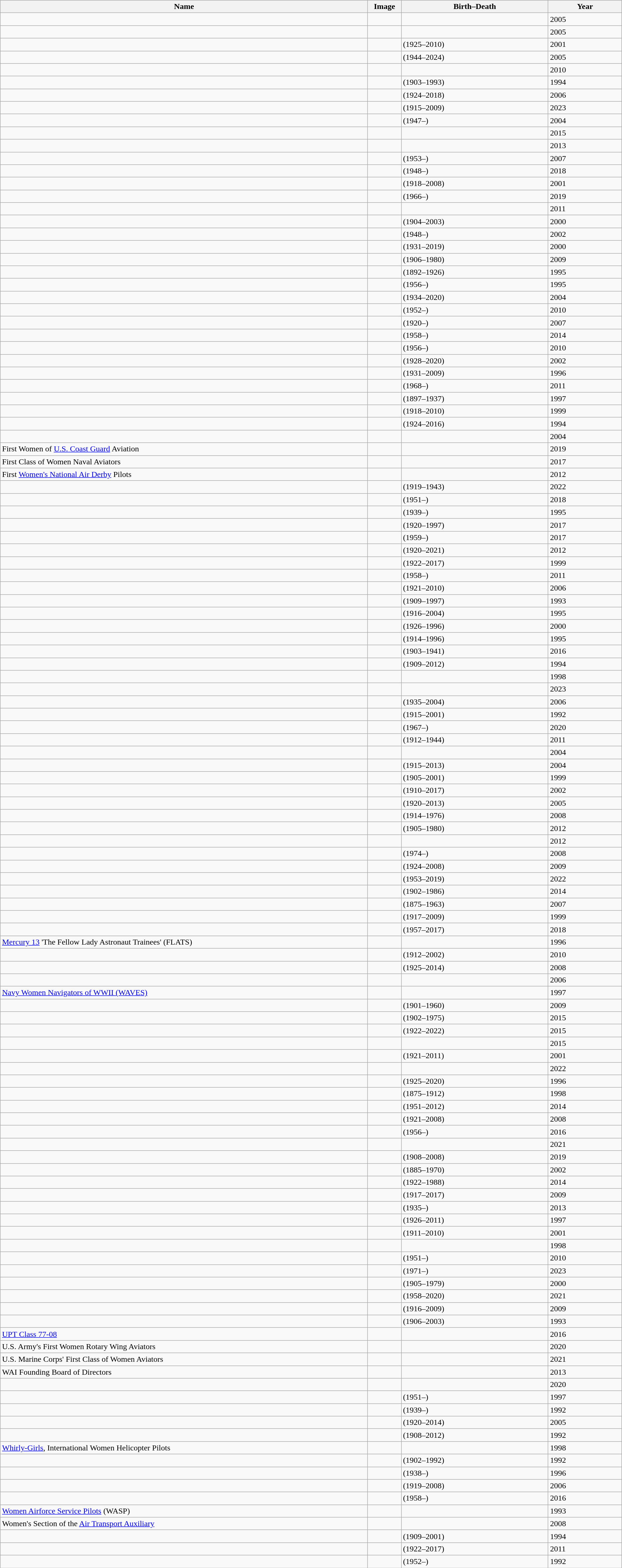<table class="wikitable sortable">
<tr>
<th scope="col" width="25%"><strong>Name</strong></th>
<th scope="col" class="unsortable" width="1%"><strong>Image</strong></th>
<th scope="col" width="10%"><strong>Birth–Death</strong></th>
<th scope="col" width="5%"><strong>Year</strong></th>
</tr>
<tr>
<td></td>
<td></td>
<td></td>
<td>2005</td>
</tr>
<tr>
<td></td>
<td></td>
<td></td>
<td>2005</td>
</tr>
<tr>
<td></td>
<td></td>
<td>(1925–2010)</td>
<td>2001</td>
</tr>
<tr>
<td></td>
<td></td>
<td>(1944–2024)</td>
<td>2005</td>
</tr>
<tr>
<td></td>
<td></td>
<td></td>
<td>2010</td>
</tr>
<tr>
<td></td>
<td></td>
<td>(1903–1993)</td>
<td>1994</td>
</tr>
<tr>
<td></td>
<td></td>
<td>(1924–2018)</td>
<td>2006</td>
</tr>
<tr>
<td></td>
<td></td>
<td>(1915–2009)</td>
<td>2023</td>
</tr>
<tr>
<td></td>
<td></td>
<td>(1947–)</td>
<td>2004</td>
</tr>
<tr>
<td></td>
<td></td>
<td></td>
<td>2015</td>
</tr>
<tr>
<td></td>
<td></td>
<td></td>
<td>2013</td>
</tr>
<tr>
<td></td>
<td></td>
<td>(1953–)</td>
<td>2007</td>
</tr>
<tr>
<td></td>
<td></td>
<td>(1948–)</td>
<td>2018</td>
</tr>
<tr>
<td></td>
<td></td>
<td>(1918–2008)</td>
<td>2001</td>
</tr>
<tr>
<td></td>
<td></td>
<td>(1966–)</td>
<td>2019</td>
</tr>
<tr>
<td></td>
<td></td>
<td></td>
<td>2011</td>
</tr>
<tr>
<td></td>
<td></td>
<td>(1904–2003)</td>
<td>2000</td>
</tr>
<tr>
<td></td>
<td></td>
<td>(1948–)</td>
<td>2002</td>
</tr>
<tr>
<td></td>
<td></td>
<td>(1931–2019)</td>
<td>2000</td>
</tr>
<tr>
<td></td>
<td></td>
<td>(1906–1980)</td>
<td>2009</td>
</tr>
<tr>
<td></td>
<td></td>
<td>(1892–1926)</td>
<td>1995</td>
</tr>
<tr>
<td></td>
<td></td>
<td>(1956–)</td>
<td>1995</td>
</tr>
<tr>
<td></td>
<td></td>
<td>(1934–2020)</td>
<td>2004</td>
</tr>
<tr>
<td></td>
<td></td>
<td>(1952–)</td>
<td>2010</td>
</tr>
<tr>
<td></td>
<td></td>
<td>(1920–)</td>
<td>2007</td>
</tr>
<tr>
<td></td>
<td></td>
<td>(1958–)</td>
<td>2014</td>
</tr>
<tr>
<td></td>
<td></td>
<td>(1956–)</td>
<td>2010</td>
</tr>
<tr>
<td></td>
<td></td>
<td>(1928–2020)</td>
<td>2002</td>
</tr>
<tr>
<td></td>
<td></td>
<td>(1931–2009)</td>
<td>1996</td>
</tr>
<tr>
<td></td>
<td></td>
<td>(1968–)</td>
<td>2011</td>
</tr>
<tr>
<td></td>
<td></td>
<td>(1897–1937)</td>
<td>1997</td>
</tr>
<tr>
<td></td>
<td></td>
<td>(1918–2010)</td>
<td>1999</td>
</tr>
<tr>
<td></td>
<td></td>
<td>(1924–2016)</td>
<td>1994</td>
</tr>
<tr>
<td></td>
<td></td>
<td></td>
<td>2004</td>
</tr>
<tr>
<td>First Women of <a href='#'>U.S. Coast Guard</a> Aviation</td>
<td></td>
<td></td>
<td>2019</td>
</tr>
<tr>
<td>First Class of Women Naval Aviators</td>
<td></td>
<td></td>
<td>2017</td>
</tr>
<tr>
<td>First <a href='#'>Women's National Air Derby</a> Pilots</td>
<td></td>
<td></td>
<td>2012</td>
</tr>
<tr>
<td></td>
<td></td>
<td>(1919–1943)</td>
<td>2022</td>
</tr>
<tr>
<td></td>
<td></td>
<td>(1951–)</td>
<td>2018</td>
</tr>
<tr>
<td></td>
<td></td>
<td>(1939–)</td>
<td>1995</td>
</tr>
<tr>
<td></td>
<td></td>
<td>(1920–1997)</td>
<td>2017</td>
</tr>
<tr>
<td></td>
<td></td>
<td>(1959–)</td>
<td>2017</td>
</tr>
<tr>
<td></td>
<td></td>
<td>(1920–2021)</td>
<td>2012</td>
</tr>
<tr>
<td></td>
<td></td>
<td>(1922–2017)</td>
<td>1999</td>
</tr>
<tr>
<td></td>
<td></td>
<td>(1958–)</td>
<td>2011</td>
</tr>
<tr>
<td></td>
<td></td>
<td>(1921–2010)</td>
<td>2006</td>
</tr>
<tr>
<td></td>
<td></td>
<td>(1909–1997)</td>
<td>1993</td>
</tr>
<tr>
<td></td>
<td></td>
<td>(1916–2004)</td>
<td>1995</td>
</tr>
<tr>
<td></td>
<td></td>
<td>(1926–1996)</td>
<td>2000</td>
</tr>
<tr>
<td></td>
<td></td>
<td>(1914–1996)</td>
<td>1995</td>
</tr>
<tr>
<td></td>
<td></td>
<td>(1903–1941)</td>
<td>2016</td>
</tr>
<tr>
<td></td>
<td></td>
<td>(1909–2012)</td>
<td>1994</td>
</tr>
<tr>
<td></td>
<td></td>
<td></td>
<td>1998</td>
</tr>
<tr>
<td></td>
<td></td>
<td></td>
<td>2023</td>
</tr>
<tr>
<td></td>
<td></td>
<td>(1935–2004)</td>
<td>2006</td>
</tr>
<tr>
<td></td>
<td></td>
<td>(1915–2001)</td>
<td>1992</td>
</tr>
<tr>
<td></td>
<td></td>
<td>(1967–)</td>
<td>2020</td>
</tr>
<tr>
<td></td>
<td></td>
<td>(1912–1944)</td>
<td>2011</td>
</tr>
<tr>
<td></td>
<td></td>
<td></td>
<td>2004</td>
</tr>
<tr>
<td></td>
<td></td>
<td>(1915–2013)</td>
<td>2004</td>
</tr>
<tr>
<td></td>
<td></td>
<td>(1905–2001)</td>
<td>1999</td>
</tr>
<tr>
<td></td>
<td></td>
<td>(1910–2017)</td>
<td>2002</td>
</tr>
<tr>
<td></td>
<td></td>
<td>(1920–2013)</td>
<td>2005</td>
</tr>
<tr>
<td></td>
<td></td>
<td>(1914–1976)</td>
<td>2008</td>
</tr>
<tr>
<td></td>
<td></td>
<td>(1905–1980)</td>
<td>2012</td>
</tr>
<tr>
<td></td>
<td></td>
<td></td>
<td>2012</td>
</tr>
<tr>
<td></td>
<td></td>
<td>(1974–)</td>
<td>2008</td>
</tr>
<tr>
<td></td>
<td></td>
<td>(1924–2008)</td>
<td>2009</td>
</tr>
<tr>
<td></td>
<td></td>
<td>(1953–2019)</td>
<td>2022</td>
</tr>
<tr>
<td></td>
<td></td>
<td>(1902–1986)</td>
<td>2014</td>
</tr>
<tr>
<td></td>
<td></td>
<td>(1875–1963)</td>
<td>2007</td>
</tr>
<tr>
<td></td>
<td></td>
<td>(1917–2009)</td>
<td>1999</td>
</tr>
<tr>
<td></td>
<td></td>
<td>(1957–2017)</td>
<td>2018</td>
</tr>
<tr>
<td><a href='#'>Mercury 13</a> 'The Fellow Lady Astronaut Trainees' (FLATS)</td>
<td></td>
<td></td>
<td>1996</td>
</tr>
<tr>
<td></td>
<td></td>
<td>(1912–2002)</td>
<td>2010</td>
</tr>
<tr>
<td></td>
<td></td>
<td>(1925–2014)</td>
<td>2008</td>
</tr>
<tr>
<td></td>
<td></td>
<td></td>
<td>2006</td>
</tr>
<tr>
<td><a href='#'>Navy Women Navigators of WWII (WAVES)</a></td>
<td></td>
<td></td>
<td>1997</td>
</tr>
<tr>
<td></td>
<td></td>
<td>(1901–1960)</td>
<td>2009</td>
</tr>
<tr>
<td></td>
<td></td>
<td>(1902–1975)</td>
<td>2015</td>
</tr>
<tr>
<td></td>
<td></td>
<td>(1922–2022)</td>
<td>2015</td>
</tr>
<tr>
<td></td>
<td></td>
<td></td>
<td>2015</td>
</tr>
<tr>
<td></td>
<td></td>
<td>(1921–2011)</td>
<td>2001</td>
</tr>
<tr>
<td></td>
<td></td>
<td></td>
<td>2022</td>
</tr>
<tr>
<td></td>
<td></td>
<td>(1925–2020)</td>
<td>1996</td>
</tr>
<tr>
<td></td>
<td></td>
<td>(1875–1912)</td>
<td>1998</td>
</tr>
<tr>
<td></td>
<td></td>
<td>(1951–2012)</td>
<td>2014</td>
</tr>
<tr>
<td></td>
<td></td>
<td>(1921–2008)</td>
<td>2008</td>
</tr>
<tr>
<td></td>
<td></td>
<td>(1956–)</td>
<td>2016</td>
</tr>
<tr>
<td></td>
<td></td>
<td></td>
<td>2021</td>
</tr>
<tr>
<td></td>
<td></td>
<td>(1908–2008)</td>
<td>2019</td>
</tr>
<tr>
<td></td>
<td></td>
<td>(1885–1970)</td>
<td>2002</td>
</tr>
<tr>
<td></td>
<td></td>
<td>(1922–1988)</td>
<td>2014</td>
</tr>
<tr>
<td></td>
<td></td>
<td>(1917–2017)</td>
<td>2009</td>
</tr>
<tr>
<td></td>
<td></td>
<td>(1935–)</td>
<td>2013</td>
</tr>
<tr>
<td></td>
<td></td>
<td>(1926–2011)</td>
<td>1997</td>
</tr>
<tr>
<td></td>
<td></td>
<td>(1911–2010)</td>
<td>2001</td>
</tr>
<tr>
<td></td>
<td></td>
<td></td>
<td>1998</td>
</tr>
<tr>
<td></td>
<td></td>
<td>(1951–)</td>
<td>2010</td>
</tr>
<tr>
<td></td>
<td></td>
<td>(1971–)</td>
<td>2023</td>
</tr>
<tr>
<td></td>
<td></td>
<td>(1905–1979)</td>
<td>2000</td>
</tr>
<tr>
<td></td>
<td></td>
<td>(1958–2020)</td>
<td>2021</td>
</tr>
<tr>
<td></td>
<td></td>
<td>(1916–2009)</td>
<td>2009</td>
</tr>
<tr>
<td></td>
<td></td>
<td>(1906–2003)</td>
<td>1993</td>
</tr>
<tr>
<td><a href='#'>UPT Class 77-08</a></td>
<td></td>
<td></td>
<td>2016</td>
</tr>
<tr>
<td>U.S. Army's First Women Rotary Wing Aviators</td>
<td></td>
<td></td>
<td>2020</td>
</tr>
<tr>
<td>U.S. Marine Corps' First Class of Women Aviators</td>
<td></td>
<td></td>
<td>2021</td>
</tr>
<tr>
<td>WAI Founding Board of Directors</td>
<td></td>
<td></td>
<td>2013</td>
</tr>
<tr>
<td></td>
<td></td>
<td></td>
<td>2020</td>
</tr>
<tr>
<td></td>
<td></td>
<td>(1951–)</td>
<td>1997</td>
</tr>
<tr>
<td></td>
<td></td>
<td>(1939–)</td>
<td>1992</td>
</tr>
<tr>
<td></td>
<td></td>
<td>(1920–2014)</td>
<td>2005</td>
</tr>
<tr>
<td></td>
<td></td>
<td>(1908–2012)</td>
<td>1992</td>
</tr>
<tr>
<td><a href='#'>Whirly-Girls</a>, International Women Helicopter Pilots</td>
<td></td>
<td></td>
<td>1998</td>
</tr>
<tr>
<td></td>
<td></td>
<td>(1902–1992)</td>
<td>1992</td>
</tr>
<tr>
<td></td>
<td></td>
<td>(1938–)</td>
<td>1996</td>
</tr>
<tr>
<td></td>
<td></td>
<td>(1919–2008)</td>
<td>2006</td>
</tr>
<tr>
<td></td>
<td></td>
<td>(1958–)</td>
<td>2016</td>
</tr>
<tr>
<td><a href='#'>Women Airforce Service Pilots</a> (WASP)</td>
<td></td>
<td></td>
<td>1993</td>
</tr>
<tr>
<td>Women's Section of the <a href='#'>Air Transport Auxiliary</a></td>
<td></td>
<td></td>
<td>2008</td>
</tr>
<tr>
<td></td>
<td></td>
<td>(1909–2001)</td>
<td>1994</td>
</tr>
<tr>
<td></td>
<td></td>
<td>(1922–2017)</td>
<td>2011</td>
</tr>
<tr>
<td></td>
<td></td>
<td>(1952–)</td>
<td>1992</td>
</tr>
</table>
